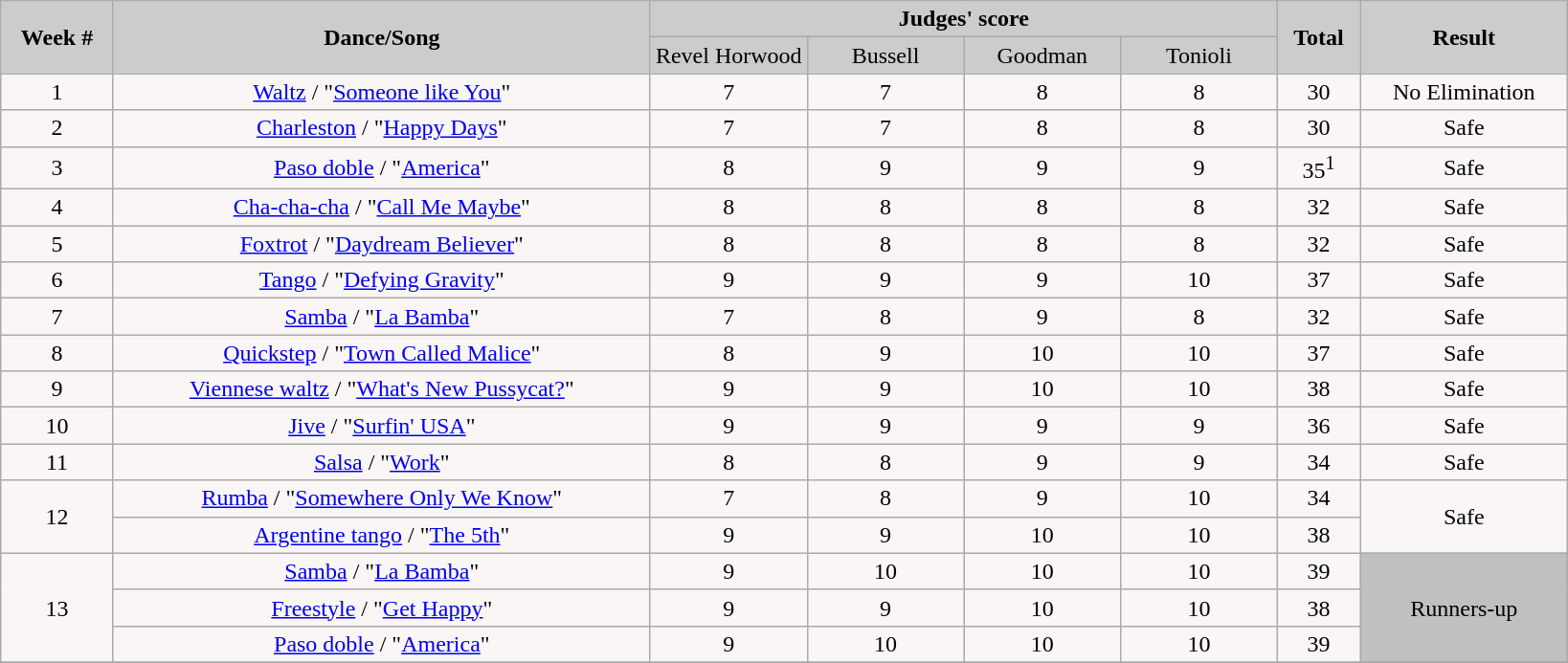<table class="wikitable sortable" style="float:left;">
<tr>
<td rowspan="2" bgcolor="#CCCCCC" align="Center"><strong>Week #</strong></td>
<td rowspan="2" bgcolor="#CCCCCC" align="Center"><strong>Dance/Song</strong></td>
<td colspan="4" bgcolor="#CCCCCC" align="Center"><strong>Judges' score</strong></td>
<td rowspan="2" bgcolor="#CCCCCC" align="Center"><strong>Total</strong></td>
<td rowspan="2" bgcolor="#CCCCCC" align="Center"><strong>Result</strong></td>
</tr>
<tr>
<td bgcolor="#CCCCCC" width="10%" align="center">Revel Horwood</td>
<td bgcolor="#CCCCCC" width="10%" align="center">Bussell</td>
<td bgcolor="#CCCCCC" width="10%" align="center">Goodman</td>
<td bgcolor="#CCCCCC" width="10%" align="center">Tonioli</td>
</tr>
<tr align="center" bgcolor="#FAF6F6">
<td>1</td>
<td><a href='#'>Waltz</a> / "<a href='#'>Someone like You</a>"</td>
<td>7</td>
<td>7</td>
<td>8</td>
<td>8</td>
<td>30</td>
<td>No Elimination</td>
</tr>
<tr align="center" bgcolor="#FAF6F6">
<td>2</td>
<td><a href='#'>Charleston</a> / "<a href='#'>Happy Days</a>"</td>
<td>7</td>
<td>7</td>
<td>8</td>
<td>8</td>
<td>30</td>
<td>Safe</td>
</tr>
<tr align="center" bgcolor="#FAF6F6">
<td>3</td>
<td><a href='#'>Paso doble</a> / "<a href='#'>America</a>"</td>
<td>8</td>
<td>9</td>
<td>9</td>
<td>9</td>
<td>35<sup>1</sup></td>
<td>Safe</td>
</tr>
<tr align="center" bgcolor="#FAF6F6">
<td>4</td>
<td><a href='#'>Cha-cha-cha</a> / "<a href='#'>Call Me Maybe</a>"</td>
<td>8</td>
<td>8</td>
<td>8</td>
<td>8</td>
<td>32</td>
<td>Safe</td>
</tr>
<tr align="center" bgcolor="#FAF6F6">
<td>5</td>
<td><a href='#'>Foxtrot</a> / "<a href='#'>Daydream Believer</a>"</td>
<td>8</td>
<td>8</td>
<td>8</td>
<td>8</td>
<td>32</td>
<td>Safe</td>
</tr>
<tr align="center" bgcolor="#FAF6F6">
<td>6</td>
<td><a href='#'>Tango</a> / "<a href='#'>Defying Gravity</a>"</td>
<td>9</td>
<td>9</td>
<td>9</td>
<td>10</td>
<td>37</td>
<td>Safe</td>
</tr>
<tr align="center" bgcolor="#FAF6F6">
<td>7</td>
<td><a href='#'>Samba</a> / "<a href='#'>La Bamba</a>"</td>
<td>7</td>
<td>8</td>
<td>9</td>
<td>8</td>
<td>32</td>
<td>Safe</td>
</tr>
<tr align="center" bgcolor="#FAF6F6">
<td>8</td>
<td><a href='#'>Quickstep</a> / "<a href='#'>Town Called Malice</a>"</td>
<td>8</td>
<td>9</td>
<td>10</td>
<td>10</td>
<td>37</td>
<td>Safe</td>
</tr>
<tr align="center" bgcolor="#FAF6F6">
<td>9</td>
<td><a href='#'>Viennese waltz</a> / "<a href='#'>What's New Pussycat?</a>"</td>
<td>9</td>
<td>9</td>
<td>10</td>
<td>10</td>
<td>38</td>
<td>Safe</td>
</tr>
<tr align="center" bgcolor="#FAF6F6">
<td>10</td>
<td><a href='#'>Jive</a> / "<a href='#'>Surfin' USA</a>"</td>
<td>9</td>
<td>9</td>
<td>9</td>
<td>9</td>
<td>36</td>
<td>Safe</td>
</tr>
<tr align="center" bgcolor="#FAF6F6">
<td>11</td>
<td><a href='#'>Salsa</a> / "<a href='#'>Work</a>"</td>
<td>8</td>
<td>8</td>
<td>9</td>
<td>9</td>
<td>34</td>
<td>Safe</td>
</tr>
<tr align="center" bgcolor="#FAF6F6">
<td rowspan=2>12</td>
<td><a href='#'>Rumba</a> / "<a href='#'>Somewhere Only We Know</a>"</td>
<td>7</td>
<td>8</td>
<td>9</td>
<td>10</td>
<td>34</td>
<td rowspan=2>Safe</td>
</tr>
<tr align="center" bgcolor="#FAF6F6">
<td><a href='#'>Argentine tango</a> / "<a href='#'>The 5th</a>"</td>
<td>9</td>
<td>9</td>
<td>10</td>
<td>10</td>
<td>38</td>
</tr>
<tr align="center" bgcolor="#FAF6F6">
<td rowspan=3>13</td>
<td><a href='#'>Samba</a> / "<a href='#'>La Bamba</a>"</td>
<td>9</td>
<td>10</td>
<td>10</td>
<td>10</td>
<td>39</td>
<td rowspan="3" bgcolor="silver">Runners-up</td>
</tr>
<tr align="center" bgcolor="#FAF6F6">
<td><a href='#'>Freestyle</a> / "<a href='#'>Get Happy</a>"</td>
<td>9</td>
<td>9</td>
<td>10</td>
<td>10</td>
<td>38</td>
</tr>
<tr align="center" bgcolor="#FAF6F6">
<td><a href='#'>Paso doble</a> / "<a href='#'>America</a>"</td>
<td>9</td>
<td>10</td>
<td>10</td>
<td>10</td>
<td>39</td>
</tr>
<tr align="center" bgcolor="#FAF6F6">
</tr>
</table>
